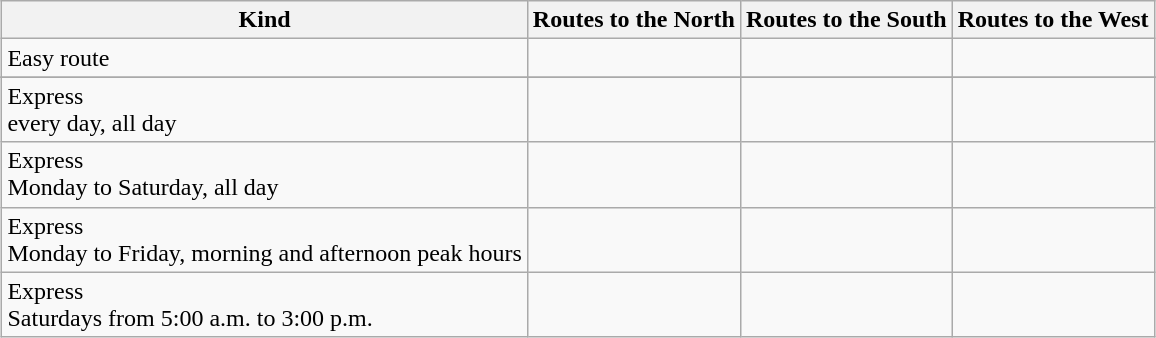<table class="wikitable" style="margin-left: auto; margin-right: auto; border: none;">
<tr>
<th>Kind</th>
<th>Routes to the North</th>
<th>Routes to the South</th>
<th>Routes to the West</th>
</tr>
<tr>
<td>Easy route</td>
<td> </td>
<td> </td>
<td></td>
</tr>
<tr>
</tr>
<tr>
<td>Express<br>every day, all day</td>
<td></td>
<td></td>
<td></td>
</tr>
<tr>
<td>Express<br>Monday to Saturday, all day</td>
<td> </td>
<td> </td>
<td></td>
</tr>
<tr>
<td>Express<br>Monday to Friday, morning and afternoon peak hours</td>
<td> </td>
<td></td>
<td></td>
</tr>
<tr>
<td>Express<br>Saturdays from 5:00 a.m. to 3:00 p.m.</td>
<td></td>
<td></td>
<td></td>
</tr>
</table>
